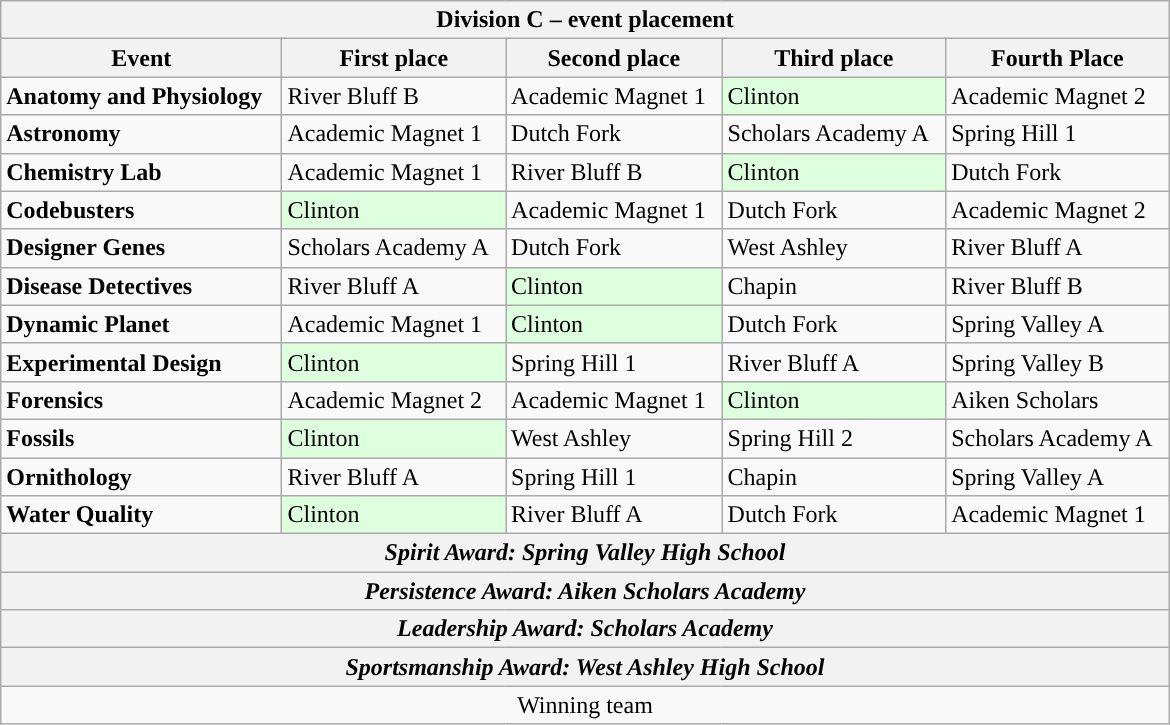<table class="wikitable collapsible collapsed" style="float:left; width:780px">
<tr>
<th colspan=5>Division C – event placement</th>
</tr>
<tr>
<th>Event</th>
<th>First place</th>
<th>Second place</th>
<th>Third place</th>
<th>Fourth Place</th>
</tr>
<tr>
<td><strong>Anatomy and Physiology</strong></td>
<td>River Bluff B</td>
<td>Academic Magnet 1</td>
<td style="background:#ddffdd">Clinton</td>
<td>Academic Magnet 2</td>
</tr>
<tr>
<td><strong>Astronomy</strong></td>
<td>Academic Magnet 1</td>
<td>Dutch Fork</td>
<td>Scholars Academy A</td>
<td>Spring Hill 1</td>
</tr>
<tr>
<td><strong>Chemistry Lab</strong></td>
<td>Academic Magnet 1</td>
<td>River Bluff B</td>
<td style="background:#ddffdd">Clinton</td>
<td>Dutch Fork</td>
</tr>
<tr>
<td><strong>Codebusters</strong></td>
<td style="background:#ddffdd">Clinton</td>
<td>Academic Magnet 1</td>
<td>Dutch Fork</td>
<td>Academic Magnet 2</td>
</tr>
<tr>
<td><strong>Designer Genes</strong></td>
<td>Scholars Academy A</td>
<td>Dutch Fork</td>
<td>West Ashley</td>
<td>River Bluff A</td>
</tr>
<tr>
<td><strong>Disease Detectives</strong></td>
<td>River Bluff A</td>
<td style="background:#ddffdd">Clinton</td>
<td>Chapin</td>
<td>River Bluff B</td>
</tr>
<tr>
<td><strong>Dynamic Planet</strong></td>
<td>Academic Magnet 1</td>
<td style="background:#ddffdd">Clinton</td>
<td>Dutch Fork</td>
<td>Spring Valley A</td>
</tr>
<tr>
<td><strong>Experimental Design</strong></td>
<td style="background:#ddffdd">Clinton</td>
<td>Spring Hill 1</td>
<td>River Bluff A</td>
<td>Spring Valley B</td>
</tr>
<tr>
<td><strong>Forensics</strong></td>
<td>Academic Magnet 2</td>
<td>Academic Magnet 1</td>
<td style="background:#ddffdd">Clinton</td>
<td>Aiken Scholars</td>
</tr>
<tr>
<td><strong>Fossils</strong></td>
<td style="background:#ddffdd">Clinton</td>
<td>West Ashley</td>
<td>Spring Hill 2</td>
<td>Scholars Academy A</td>
</tr>
<tr>
<td><strong>Ornithology</strong></td>
<td>River Bluff A</td>
<td>Spring Hill 1</td>
<td>Chapin</td>
<td>Spring Valley A</td>
</tr>
<tr>
<td><strong>Water Quality</strong></td>
<td style="background:#ddffdd">Clinton</td>
<td>River Bluff A</td>
<td>Dutch Fork</td>
<td>Academic Magnet 1</td>
</tr>
<tr>
<th colspan=5><em>Spirit Award: Spring Valley High School</em></th>
</tr>
<tr>
<th colspan=5><em>Persistence Award: Aiken Scholars Academy</em></th>
</tr>
<tr>
<th colspan=5><em>Leadership Award: Scholars Academy</em></th>
</tr>
<tr>
<th colspan=5><em>Sportsmanship Award: West Ashley High School</em></th>
</tr>
<tr>
<td colspan=5 style=text-align:center> Winning team</td>
</tr>
</table>
